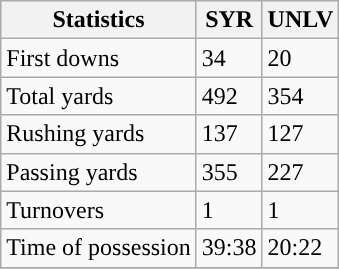<table class="wikitable" style="float: left;">
<tr>
<th>Statistics</th>
<th>SYR</th>
<th>UNLV</th>
</tr>
<tr>
<td>First downs</td>
<td>34</td>
<td>20</td>
</tr>
<tr>
<td>Total yards</td>
<td>492</td>
<td>354</td>
</tr>
<tr>
<td>Rushing yards</td>
<td>137</td>
<td>127</td>
</tr>
<tr>
<td>Passing yards</td>
<td>355</td>
<td>227</td>
</tr>
<tr>
<td>Turnovers</td>
<td>1</td>
<td>1</td>
</tr>
<tr>
<td>Time of possession</td>
<td>39:38</td>
<td>20:22</td>
</tr>
<tr>
</tr>
</table>
